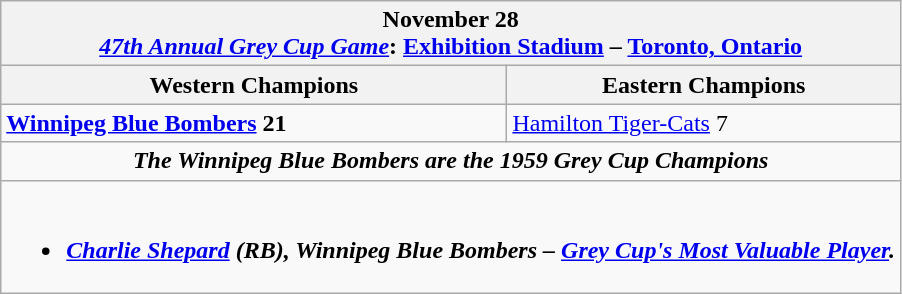<table class="wikitable">
<tr>
<th colspan="2">November 28<br><a href='#'><em>47th Annual Grey Cup Game</em></a>: <a href='#'>Exhibition Stadium</a> – <a href='#'>Toronto, Ontario</a></th>
</tr>
<tr>
<th>Western Champions</th>
<th>Eastern Champions</th>
</tr>
<tr>
<td><strong><a href='#'>Winnipeg Blue Bombers</a> 21</strong></td>
<td><a href='#'>Hamilton Tiger-Cats</a> 7</td>
</tr>
<tr>
<td colspan="2" align="center"><strong><em>The Winnipeg Blue Bombers are the 1959 Grey Cup Champions</em></strong></td>
</tr>
<tr>
<td colspan="2" align="center"><br><ul><li><strong><em><a href='#'>Charlie Shepard</a> (RB), Winnipeg Blue Bombers – <a href='#'>Grey Cup's Most Valuable Player</a>.</em></strong></li></ul></td>
</tr>
</table>
